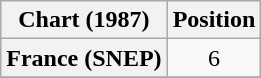<table class="wikitable sortable plainrowheaders">
<tr>
<th>Chart (1987)</th>
<th align="center">Position</th>
</tr>
<tr>
<th scope="row">France (SNEP)</th>
<td align="center">6</td>
</tr>
<tr>
</tr>
</table>
